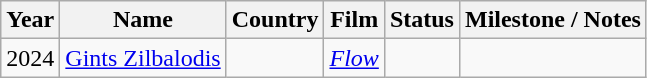<table class="wikitable">
<tr>
<th scope=col>Year</th>
<th scope=col>Name</th>
<th scope=col>Country</th>
<th scope=col>Film</th>
<th scope=col>Status</th>
<th scope=col>Milestone / Notes</th>
</tr>
<tr>
<td>2024</td>
<td><a href='#'>Gints Zilbalodis</a></td>
<td></td>
<td><em><a href='#'>Flow</a></em></td>
<td></td>
<td></td>
</tr>
</table>
